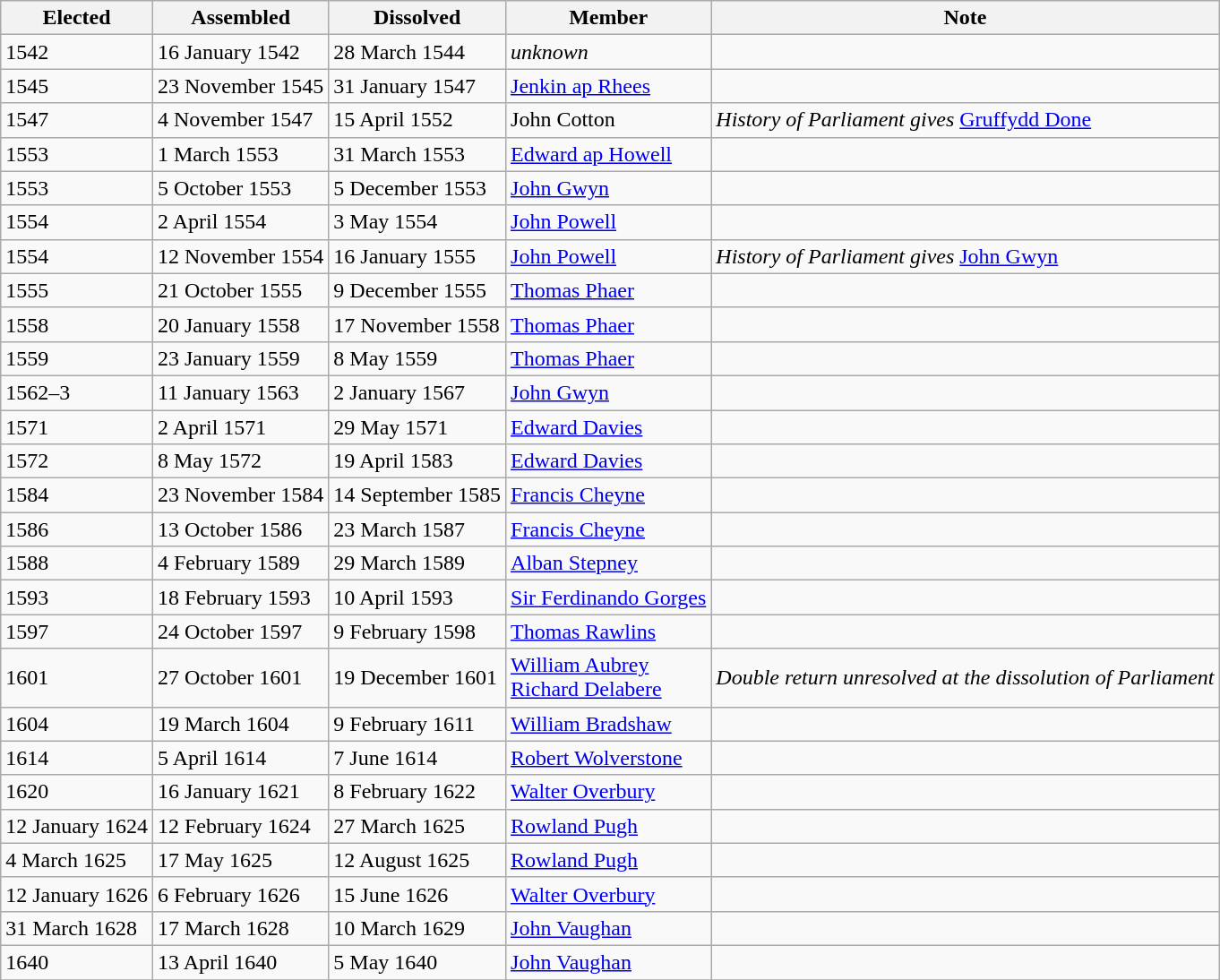<table class="wikitable">
<tr>
<th>Elected</th>
<th>Assembled</th>
<th>Dissolved</th>
<th>Member</th>
<th>Note</th>
</tr>
<tr>
<td>1542</td>
<td>16 January 1542</td>
<td>28 March 1544</td>
<td><em>unknown</em></td>
<td></td>
</tr>
<tr>
<td>1545</td>
<td>23 November 1545</td>
<td>31 January 1547</td>
<td><a href='#'>Jenkin ap Rhees</a></td>
<td></td>
</tr>
<tr>
<td>1547</td>
<td>4 November 1547</td>
<td>15 April 1552</td>
<td>John Cotton</td>
<td><em>History of Parliament gives</em> <a href='#'>Gruffydd Done</a></td>
</tr>
<tr>
<td>1553</td>
<td>1 March 1553</td>
<td>31 March 1553</td>
<td><a href='#'>Edward ap Howell</a></td>
<td></td>
</tr>
<tr>
<td>1553</td>
<td>5 October 1553</td>
<td>5 December 1553</td>
<td><a href='#'>John Gwyn</a></td>
<td></td>
</tr>
<tr>
<td>1554</td>
<td>2 April 1554</td>
<td>3 May 1554</td>
<td><a href='#'>John Powell</a></td>
<td></td>
</tr>
<tr>
<td>1554</td>
<td>12 November 1554</td>
<td>16 January 1555</td>
<td><a href='#'>John Powell</a></td>
<td><em>History of Parliament gives</em> <a href='#'>John Gwyn</a></td>
</tr>
<tr>
<td>1555</td>
<td>21 October 1555</td>
<td>9 December 1555</td>
<td><a href='#'>Thomas Phaer</a></td>
<td></td>
</tr>
<tr>
<td>1558</td>
<td>20 January 1558</td>
<td>17 November 1558</td>
<td><a href='#'>Thomas Phaer</a></td>
<td></td>
</tr>
<tr>
<td>1559</td>
<td>23 January 1559</td>
<td>8 May 1559</td>
<td><a href='#'>Thomas Phaer</a></td>
<td></td>
</tr>
<tr>
<td>1562–3</td>
<td>11 January 1563</td>
<td>2 January 1567</td>
<td><a href='#'>John Gwyn</a></td>
<td></td>
</tr>
<tr>
<td>1571</td>
<td>2 April 1571</td>
<td>29 May 1571</td>
<td><a href='#'>Edward Davies</a></td>
<td></td>
</tr>
<tr>
<td>1572</td>
<td>8 May 1572</td>
<td>19 April 1583</td>
<td><a href='#'>Edward Davies</a></td>
<td></td>
</tr>
<tr>
<td>1584</td>
<td>23 November 1584</td>
<td>14 September 1585</td>
<td><a href='#'>Francis Cheyne</a></td>
<td></td>
</tr>
<tr>
<td>1586</td>
<td>13 October 1586</td>
<td>23 March 1587</td>
<td><a href='#'>Francis Cheyne</a></td>
<td></td>
</tr>
<tr>
<td>1588</td>
<td>4 February 1589</td>
<td>29 March 1589</td>
<td><a href='#'>Alban Stepney</a></td>
<td></td>
</tr>
<tr>
<td>1593</td>
<td>18 February 1593</td>
<td>10 April 1593</td>
<td><a href='#'>Sir Ferdinando Gorges</a></td>
<td></td>
</tr>
<tr>
<td>1597</td>
<td>24 October 1597</td>
<td>9 February 1598</td>
<td><a href='#'>Thomas Rawlins</a></td>
<td></td>
</tr>
<tr>
<td>1601</td>
<td>27 October 1601</td>
<td>19 December 1601</td>
<td><a href='#'>William Aubrey</a><br><a href='#'>Richard Delabere</a></td>
<td><em>Double return unresolved at the dissolution of Parliament</em></td>
</tr>
<tr>
<td>1604</td>
<td>19 March 1604</td>
<td>9 February 1611</td>
<td><a href='#'>William Bradshaw</a></td>
<td></td>
</tr>
<tr>
<td>1614</td>
<td>5 April 1614</td>
<td>7 June 1614</td>
<td><a href='#'>Robert Wolverstone</a></td>
<td></td>
</tr>
<tr>
<td>1620</td>
<td>16 January 1621</td>
<td>8 February 1622</td>
<td><a href='#'>Walter Overbury</a></td>
<td></td>
</tr>
<tr>
<td>12 January 1624</td>
<td>12 February 1624</td>
<td>27 March 1625</td>
<td><a href='#'>Rowland Pugh</a></td>
<td></td>
</tr>
<tr>
<td>4 March 1625</td>
<td>17 May 1625</td>
<td>12 August 1625</td>
<td><a href='#'>Rowland Pugh</a></td>
<td></td>
</tr>
<tr>
<td>12 January 1626</td>
<td>6 February 1626</td>
<td>15 June 1626</td>
<td><a href='#'>Walter Overbury</a></td>
<td></td>
</tr>
<tr>
<td>31 March 1628</td>
<td>17 March 1628</td>
<td>10 March 1629</td>
<td><a href='#'>John Vaughan</a></td>
<td></td>
</tr>
<tr>
<td>1640</td>
<td>13 April 1640</td>
<td>5 May 1640</td>
<td><a href='#'>John Vaughan</a></td>
<td></td>
</tr>
<tr>
</tr>
</table>
